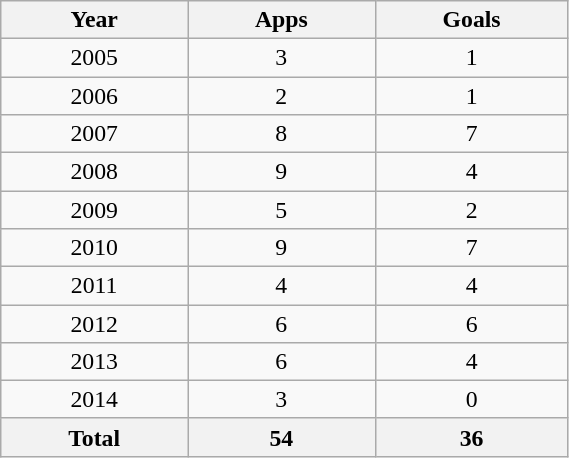<table class="wikitable" style="font-size:99%; text-align:center;" width="30%">
<tr>
<th width="10%">Year</th>
<th width="10%">Apps</th>
<th width="10%">Goals</th>
</tr>
<tr>
<td>2005</td>
<td>3</td>
<td>1</td>
</tr>
<tr>
<td>2006</td>
<td>2</td>
<td>1</td>
</tr>
<tr>
<td>2007</td>
<td>8</td>
<td>7</td>
</tr>
<tr>
<td>2008</td>
<td>9</td>
<td>4</td>
</tr>
<tr>
<td>2009</td>
<td>5</td>
<td>2</td>
</tr>
<tr>
<td>2010</td>
<td>9</td>
<td>7</td>
</tr>
<tr>
<td>2011</td>
<td>4</td>
<td>4</td>
</tr>
<tr>
<td>2012</td>
<td>6</td>
<td>6</td>
</tr>
<tr>
<td>2013</td>
<td>6</td>
<td>4</td>
</tr>
<tr>
<td>2014</td>
<td>3</td>
<td>0</td>
</tr>
<tr>
<th>Total</th>
<th>54</th>
<th>36</th>
</tr>
</table>
